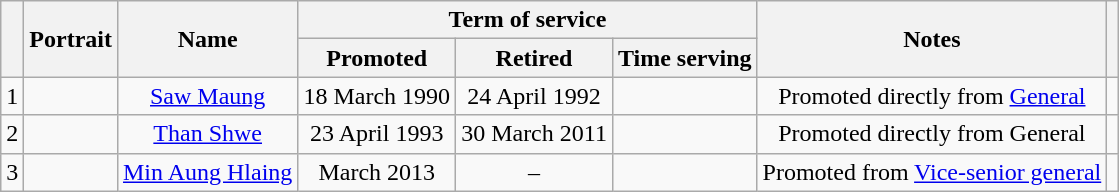<table class="wikitable" style="text-align:center">
<tr>
<th rowspan=2></th>
<th rowspan=2>Portrait</th>
<th rowspan=2>Name<br></th>
<th colspan=3>Term of service</th>
<th rowspan=2>Notes</th>
<th rowspan=2></th>
</tr>
<tr>
<th>Promoted</th>
<th>Retired</th>
<th>Time serving</th>
</tr>
<tr>
<td>1</td>
<td></td>
<td><a href='#'>Saw Maung</a><br></td>
<td>18 March 1990</td>
<td>24 April 1992</td>
<td></td>
<td>Promoted directly from <a href='#'>General</a></td>
<td></td>
</tr>
<tr>
<td>2</td>
<td></td>
<td><a href='#'>Than Shwe</a><br></td>
<td>23 April 1993</td>
<td>30 March 2011</td>
<td></td>
<td>Promoted directly from General</td>
<td></td>
</tr>
<tr>
<td>3</td>
<td></td>
<td><a href='#'>Min Aung Hlaing</a><br></td>
<td>March 2013</td>
<td>–</td>
<td></td>
<td>Promoted from <a href='#'>Vice-senior general</a></td>
<td></td>
</tr>
</table>
